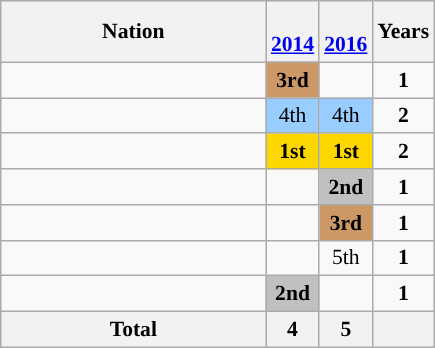<table class="wikitable" style="text-align:center; font-size:90%">
<tr>
<th width=170>Nation</th>
<th><br><a href='#'>2014</a></th>
<th><br><a href='#'>2016</a></th>
<th>Years</th>
</tr>
<tr>
<td align=left></td>
<td bgcolor=#cc9966><strong>3rd</strong></td>
<td></td>
<td><strong>1</strong></td>
</tr>
<tr>
<td align=left></td>
<td bgcolor="9acdff">4th</td>
<td bgcolor="9acdff">4th</td>
<td><strong>2</strong></td>
</tr>
<tr>
<td align=left></td>
<td bgcolor=gold><strong>1st</strong></td>
<td bgcolor=gold><strong>1st</strong></td>
<td><strong>2</strong></td>
</tr>
<tr>
<td align=left></td>
<td></td>
<td bgcolor=silver><strong>2nd</strong></td>
<td><strong>1</strong></td>
</tr>
<tr>
<td align=left></td>
<td></td>
<td bgcolor=#cc9966><strong>3rd</strong></td>
<td><strong>1</strong></td>
</tr>
<tr>
<td align=left></td>
<td></td>
<td>5th</td>
<td><strong>1</strong></td>
</tr>
<tr>
<td align=left></td>
<td bgcolor=silver><strong>2nd</strong></td>
<td></td>
<td><strong>1</strong></td>
</tr>
<tr>
<th>Total</th>
<th>4</th>
<th>5</th>
<th></th>
</tr>
</table>
